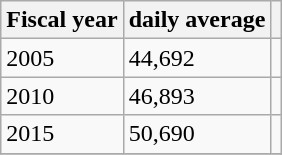<table class="wikitable">
<tr>
<th>Fiscal year</th>
<th>daily average</th>
<th></th>
</tr>
<tr>
<td>2005</td>
<td>44,692</td>
<td></td>
</tr>
<tr>
<td>2010</td>
<td>46,893</td>
<td></td>
</tr>
<tr>
<td>2015</td>
<td>50,690</td>
<td></td>
</tr>
<tr>
</tr>
</table>
